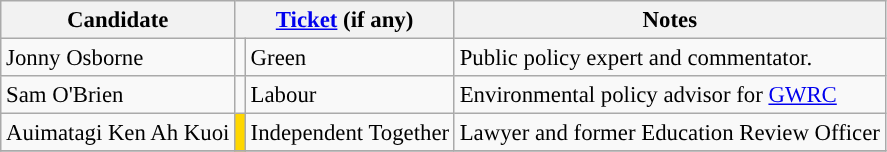<table class="wikitable" style="font-size: 95%">
<tr>
<th>Candidate</th>
<th colspan=2><a href='#'>Ticket</a> (if any)</th>
<th>Notes</th>
</tr>
<tr>
<td>Jonny Osborne</td>
<td style="background-color:"></td>
<td>Green</td>
<td>Public policy expert and commentator.</td>
</tr>
<tr>
<td>Sam O'Brien</td>
<td style="background-color:"></td>
<td>Labour</td>
<td>Environmental policy advisor for <a href='#'>GWRC</a></td>
</tr>
<tr>
<td>Auimatagi Ken Ah Kuoi</td>
<td style="background-color:gold"></td>
<td>Independent Together</td>
<td>Lawyer and former Education Review Officer</td>
</tr>
<tr>
</tr>
</table>
